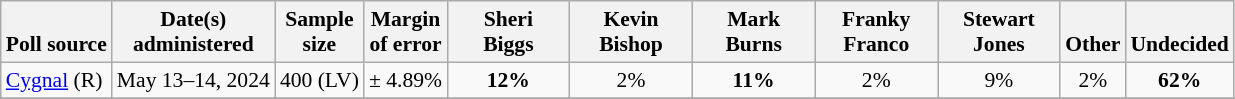<table class="wikitable" style="font-size:90%;text-align:center;">
<tr valign=bottom>
<th>Poll source</th>
<th>Date(s)<br>administered</th>
<th>Sample<br>size</th>
<th>Margin<br>of error</th>
<th style="width:75px;">Sheri<br>Biggs</th>
<th style="width:75px;">Kevin<br>Bishop</th>
<th style="width:75px;">Mark<br>Burns</th>
<th style="width:75px;">Franky<br>Franco</th>
<th style="width:75px;">Stewart<br>Jones</th>
<th>Other</th>
<th>Undecided</th>
</tr>
<tr>
<td style="text-align:left;"><a href='#'>Cygnal</a> (R)</td>
<td>May 13–14, 2024</td>
<td>400 (LV)</td>
<td>± 4.89%</td>
<td><strong>12%</strong></td>
<td>2%</td>
<td><strong>11%</strong></td>
<td>2%</td>
<td>9%</td>
<td>2%</td>
<td><strong>62%</strong></td>
</tr>
<tr>
</tr>
</table>
